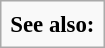<table class="infobox" style="font-size: 95%">
<tr>
<td><strong>See also:</strong><br></td>
</tr>
</table>
